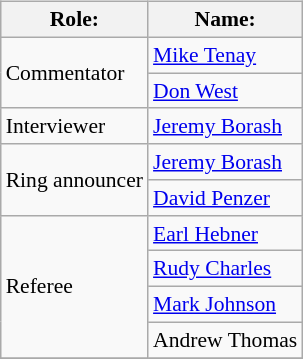<table class=wikitable style="font-size:90%; margin: 0.5em 0 0.5em 1em; float: right; clear: right;">
<tr>
<th>Role:</th>
<th>Name:</th>
</tr>
<tr>
<td rowspan="2">Commentator</td>
<td><a href='#'>Mike Tenay</a></td>
</tr>
<tr>
<td><a href='#'>Don West</a></td>
</tr>
<tr>
<td rowspan="1">Interviewer</td>
<td><a href='#'>Jeremy Borash</a></td>
</tr>
<tr>
<td rowspan="2">Ring announcer</td>
<td><a href='#'>Jeremy Borash</a></td>
</tr>
<tr>
<td><a href='#'>David Penzer</a></td>
</tr>
<tr>
<td rowspan="4">Referee</td>
<td><a href='#'>Earl Hebner</a></td>
</tr>
<tr>
<td><a href='#'>Rudy Charles</a></td>
</tr>
<tr>
<td><a href='#'>Mark Johnson</a></td>
</tr>
<tr>
<td>Andrew Thomas</td>
</tr>
<tr>
</tr>
</table>
